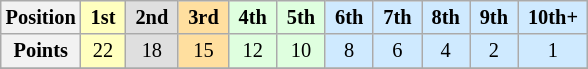<table class="wikitable" style="font-size:85%; text-align:center">
<tr>
<th>Position</th>
<td style="background:#FFFFBF;"> <strong>1st</strong> </td>
<td style="background:#DFDFDF;"> <strong>2nd</strong> </td>
<td style="background:#FFDF9F;"> <strong>3rd</strong> </td>
<td style="background:#DFFFDF;"> <strong>4th</strong> </td>
<td style="background:#DFFFDF;"> <strong>5th</strong> </td>
<td style="background:#CFEAFF;"> <strong>6th</strong> </td>
<td style="background:#CFEAFF;"> <strong>7th</strong> </td>
<td style="background:#CFEAFF;"> <strong>8th</strong> </td>
<td style="background:#CFEAFF;"> <strong>9th</strong> </td>
<td style="background:#CFEAFF;"> <strong>10th+</strong> </td>
</tr>
<tr>
<th>Points</th>
<td style="background:#FFFFBF;">22</td>
<td style="background:#DFDFDF;">18</td>
<td style="background:#FFDF9F;">15</td>
<td style="background:#DFFFDF;">12</td>
<td style="background:#DFFFDF;">10</td>
<td style="background:#CFEAFF;">8</td>
<td style="background:#CFEAFF;">6</td>
<td style="background:#CFEAFF;">4</td>
<td style="background:#CFEAFF;">2</td>
<td style="background:#CFEAFF;">1</td>
</tr>
<tr>
</tr>
</table>
